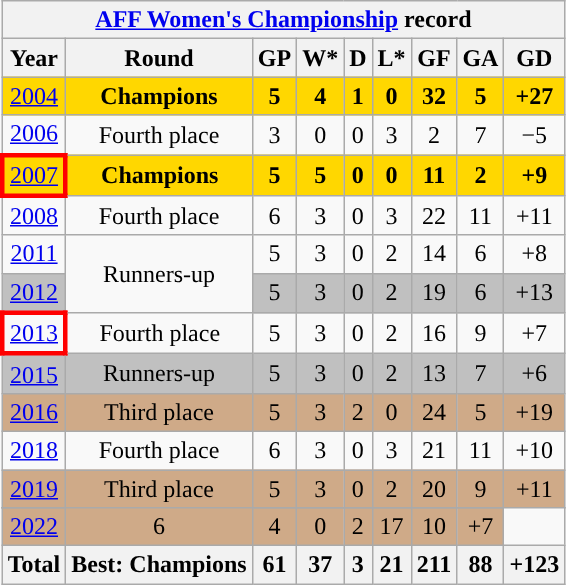<table class="wikitable" style="text-align: center;">
<tr>
<th colspan=10><a href='#'>AFF Women's Championship</a> record</th>
</tr>
<tr>
<th>Year</th>
<th>Round</th>
<th>GP</th>
<th>W*</th>
<th>D</th>
<th>L*</th>
<th>GF</th>
<th>GA</th>
<th>GD</th>
</tr>
<tr - bgcolor=gold>
<td> <a href='#'>2004</a></td>
<td><strong>Champions</strong></td>
<td><strong>5</strong></td>
<td><strong>4</strong></td>
<td><strong>1</strong></td>
<td><strong>0</strong></td>
<td><strong>32</strong></td>
<td><strong>5</strong></td>
<td><strong>+27</strong></td>
</tr>
<tr -style="background:#9acdff;">
<td> <a href='#'>2006</a></td>
<td>Fourth place</td>
<td>3</td>
<td>0</td>
<td>0</td>
<td>3</td>
<td>2</td>
<td>7</td>
<td>−5</td>
</tr>
<tr - bgcolor=gold>
<td style="border: 3px solid red"> <a href='#'>2007</a></td>
<td><strong>Champions</strong></td>
<td><strong>5</strong></td>
<td><strong>5</strong></td>
<td><strong>0</strong></td>
<td><strong>0</strong></td>
<td><strong>11</strong></td>
<td><strong>2</strong></td>
<td><strong>+9</strong></td>
</tr>
<tr -style="background:#9acdff;">
<td> <a href='#'>2008</a></td>
<td>Fourth place</td>
<td>6</td>
<td>3</td>
<td>0</td>
<td>3</td>
<td>22</td>
<td>11</td>
<td>+11</td>
</tr>
<tr -style="background:Silver;">
<td> <a href='#'>2011</a></td>
<td rowspan=2>Runners-up</td>
<td>5</td>
<td>3</td>
<td>0</td>
<td>2</td>
<td>14</td>
<td>6</td>
<td>+8</td>
</tr>
<tr style="background:Silver;">
<td> <a href='#'>2012</a></td>
<td>5</td>
<td>3</td>
<td>0</td>
<td>2</td>
<td>19</td>
<td>6</td>
<td>+13</td>
</tr>
<tr -style="background:#9acdff;">
<td style="border: 3px solid red"> <a href='#'>2013</a></td>
<td>Fourth place</td>
<td>5</td>
<td>3</td>
<td>0</td>
<td>2</td>
<td>16</td>
<td>9</td>
<td>+7</td>
</tr>
<tr style="background:Silver;">
<td> <a href='#'>2015</a></td>
<td>Runners-up</td>
<td>5</td>
<td>3</td>
<td>0</td>
<td>2</td>
<td>13</td>
<td>7</td>
<td>+6</td>
</tr>
<tr style="background:#cfaa88;">
<td> <a href='#'>2016</a></td>
<td>Third place</td>
<td>5</td>
<td>3</td>
<td>2</td>
<td>0</td>
<td>24</td>
<td>5</td>
<td>+19</td>
</tr>
<tr -style="background:#9acdff;">
<td> <a href='#'>2018</a></td>
<td>Fourth place</td>
<td>6</td>
<td>3</td>
<td>0</td>
<td>3</td>
<td>21</td>
<td>11</td>
<td>+10</td>
</tr>
<tr style="background:#cfaa88;">
<td> <a href='#'>2019</a></td>
<td rowspan=2>Third place</td>
<td>5</td>
<td>3</td>
<td>0</td>
<td>2</td>
<td>20</td>
<td>9</td>
<td>+11</td>
</tr>
<tr>
</tr>
<tr style="background:#cfaa88;">
<td> <a href='#'>2022</a></td>
<td>6</td>
<td>4</td>
<td>0</td>
<td>2</td>
<td>17</td>
<td>10</td>
<td>+7</td>
</tr>
<tr>
<th><strong>Total</strong></th>
<th><strong>Best: Champions</strong></th>
<th>61</th>
<th>37</th>
<th>3</th>
<th>21</th>
<th>211</th>
<th>88</th>
<th>+123</th>
</tr>
</table>
